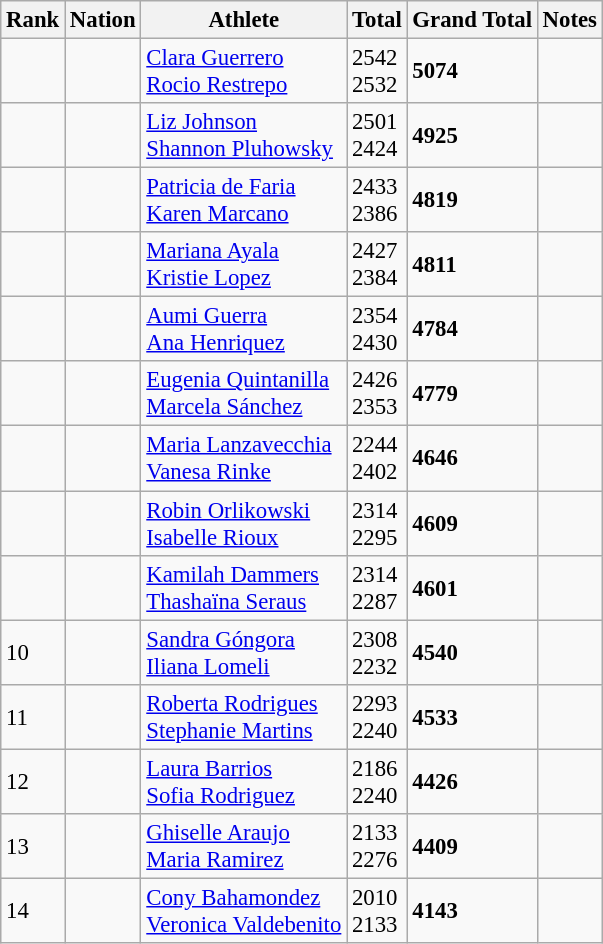<table class="wikitable sortable" style="font-size:95%" style="width:35em;" style="text-align:center">
<tr>
<th>Rank</th>
<th>Nation</th>
<th>Athlete</th>
<th>Total</th>
<th>Grand Total</th>
<th>Notes</th>
</tr>
<tr>
<td></td>
<td align=left></td>
<td align=left><a href='#'>Clara Guerrero</a><br><a href='#'>Rocio Restrepo</a></td>
<td>2542 <br>2532</td>
<td><strong>5074</strong></td>
<td></td>
</tr>
<tr>
<td></td>
<td align=left></td>
<td align=left><a href='#'>Liz Johnson</a><br><a href='#'>Shannon Pluhowsky</a></td>
<td>2501 <br>2424</td>
<td><strong>4925</strong></td>
<td></td>
</tr>
<tr>
<td></td>
<td align=left></td>
<td align=left><a href='#'>Patricia de Faria</a><br><a href='#'>Karen Marcano</a></td>
<td>2433  <br>2386</td>
<td><strong> 4819 </strong></td>
<td></td>
</tr>
<tr>
<td></td>
<td align=left></td>
<td align=left><a href='#'>Mariana Ayala</a><br><a href='#'>Kristie Lopez</a></td>
<td>2427  <br> 2384</td>
<td><strong>4811</strong></td>
<td></td>
</tr>
<tr>
<td></td>
<td align=left></td>
<td align=left><a href='#'>Aumi Guerra</a><br><a href='#'>Ana Henriquez</a></td>
<td>2354   <br>  2430</td>
<td><strong> 4784 </strong></td>
<td></td>
</tr>
<tr>
<td></td>
<td align=left></td>
<td align=left><a href='#'>Eugenia Quintanilla</a><br><a href='#'>Marcela Sánchez</a></td>
<td>2426  <br>  2353</td>
<td><strong>  4779  </strong></td>
<td></td>
</tr>
<tr>
<td></td>
<td align=left></td>
<td align=left><a href='#'>Maria Lanzavecchia</a><br><a href='#'>Vanesa Rinke</a></td>
<td>2244  <br>  	2402</td>
<td><strong>4646</strong></td>
<td></td>
</tr>
<tr>
<td></td>
<td align=left></td>
<td align=left><a href='#'>Robin Orlikowski</a><br><a href='#'>Isabelle Rioux</a></td>
<td>2314   <br>  2295</td>
<td><strong> 4609 </strong></td>
<td></td>
</tr>
<tr>
<td></td>
<td align=left></td>
<td align=left><a href='#'>Kamilah Dammers</a><br><a href='#'>Thashaïna Seraus</a></td>
<td>2314  <br>  2287</td>
<td><strong>  4601  </strong></td>
<td></td>
</tr>
<tr>
<td>10</td>
<td align=left></td>
<td align=left><a href='#'>Sandra Góngora</a><br><a href='#'>Iliana Lomeli</a></td>
<td>2308   <br>   2232</td>
<td><strong>  4540  </strong></td>
<td></td>
</tr>
<tr>
<td>11</td>
<td align=left></td>
<td align=left><a href='#'>Roberta Rodrigues</a><br><a href='#'>Stephanie Martins</a></td>
<td>2293  <br>   2240</td>
<td><strong>  4533 </strong></td>
<td></td>
</tr>
<tr>
<td>12</td>
<td align=left></td>
<td align=left><a href='#'>Laura Barrios</a><br><a href='#'>Sofia Rodriguez</a></td>
<td>2186<br>  	2240</td>
<td><strong>4426</strong></td>
<td></td>
</tr>
<tr>
<td>13</td>
<td align=left></td>
<td align=left><a href='#'>Ghiselle Araujo</a><br><a href='#'>Maria Ramirez</a></td>
<td>2133<br>  2276</td>
<td><strong> 4409 </strong></td>
<td></td>
</tr>
<tr>
<td>14</td>
<td align=left></td>
<td align=left><a href='#'>Cony Bahamondez</a><br><a href='#'>Veronica Valdebenito</a></td>
<td>2010 <br>  2133</td>
<td><strong>  4143</strong></td>
<td></td>
</tr>
</table>
